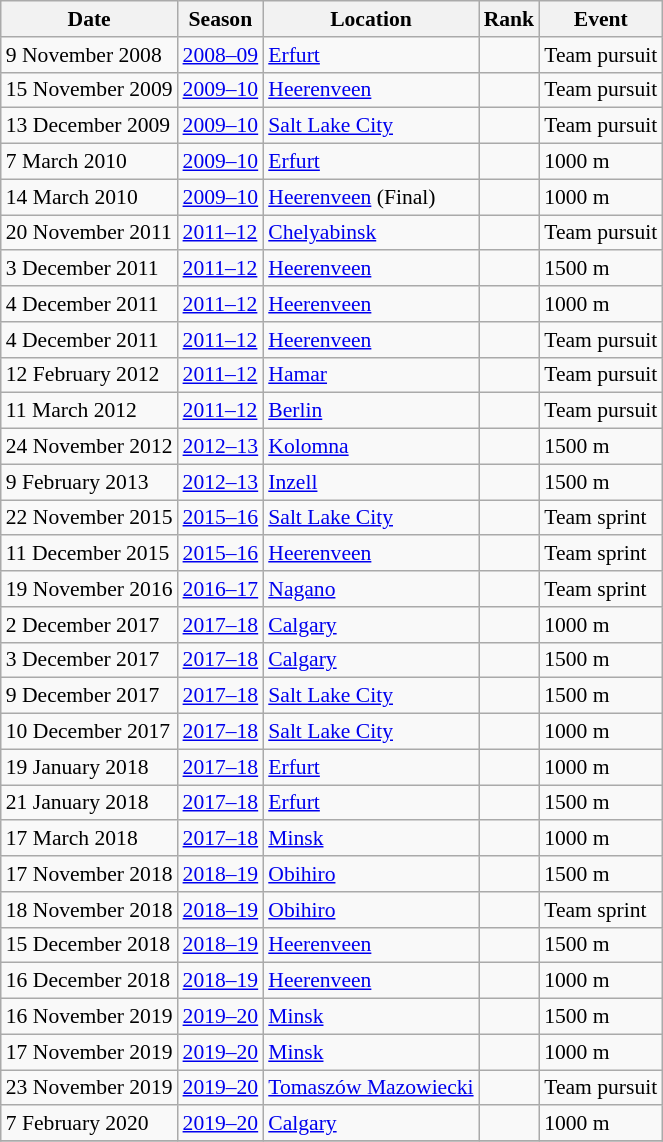<table class="wikitable sortable" style="font-size:90%" style="text-align:center">
<tr>
<th>Date</th>
<th>Season</th>
<th>Location</th>
<th>Rank</th>
<th>Event</th>
</tr>
<tr>
<td>9 November 2008</td>
<td><a href='#'>2008–09</a></td>
<td><a href='#'>Erfurt</a></td>
<td></td>
<td>Team pursuit</td>
</tr>
<tr>
<td>15 November 2009</td>
<td><a href='#'>2009–10</a></td>
<td><a href='#'>Heerenveen</a></td>
<td></td>
<td>Team pursuit</td>
</tr>
<tr>
<td>13 December 2009</td>
<td><a href='#'>2009–10</a></td>
<td><a href='#'>Salt Lake City</a></td>
<td></td>
<td>Team pursuit</td>
</tr>
<tr>
<td>7 March 2010</td>
<td><a href='#'>2009–10</a></td>
<td><a href='#'>Erfurt</a></td>
<td></td>
<td>1000 m</td>
</tr>
<tr>
<td>14 March 2010</td>
<td><a href='#'>2009–10</a></td>
<td><a href='#'>Heerenveen</a> (Final)</td>
<td></td>
<td>1000 m</td>
</tr>
<tr>
<td>20 November 2011</td>
<td><a href='#'>2011–12</a></td>
<td><a href='#'>Chelyabinsk</a></td>
<td></td>
<td>Team pursuit</td>
</tr>
<tr>
<td>3 December 2011</td>
<td><a href='#'>2011–12</a></td>
<td><a href='#'>Heerenveen</a></td>
<td></td>
<td>1500 m</td>
</tr>
<tr>
<td>4 December 2011</td>
<td><a href='#'>2011–12</a></td>
<td><a href='#'>Heerenveen</a></td>
<td></td>
<td>1000 m</td>
</tr>
<tr>
<td>4 December 2011</td>
<td><a href='#'>2011–12</a></td>
<td><a href='#'>Heerenveen</a></td>
<td></td>
<td>Team pursuit</td>
</tr>
<tr>
<td>12 February 2012</td>
<td><a href='#'>2011–12</a></td>
<td><a href='#'>Hamar</a></td>
<td></td>
<td>Team pursuit</td>
</tr>
<tr>
<td>11 March 2012</td>
<td><a href='#'>2011–12</a></td>
<td><a href='#'>Berlin</a></td>
<td></td>
<td>Team pursuit</td>
</tr>
<tr>
<td>24 November 2012</td>
<td><a href='#'>2012–13</a></td>
<td><a href='#'>Kolomna</a></td>
<td></td>
<td>1500 m</td>
</tr>
<tr>
<td>9 February 2013</td>
<td><a href='#'>2012–13</a></td>
<td><a href='#'>Inzell</a></td>
<td></td>
<td>1500 m</td>
</tr>
<tr>
<td>22 November 2015</td>
<td><a href='#'>2015–16</a></td>
<td><a href='#'>Salt Lake City</a></td>
<td></td>
<td>Team sprint</td>
</tr>
<tr>
<td>11 December 2015</td>
<td><a href='#'>2015–16</a></td>
<td><a href='#'>Heerenveen</a></td>
<td></td>
<td>Team sprint</td>
</tr>
<tr>
<td>19 November 2016</td>
<td><a href='#'>2016–17</a></td>
<td><a href='#'>Nagano</a></td>
<td></td>
<td>Team sprint</td>
</tr>
<tr>
<td>2 December 2017</td>
<td><a href='#'>2017–18</a></td>
<td><a href='#'>Calgary</a></td>
<td></td>
<td>1000 m</td>
</tr>
<tr>
<td>3 December 2017</td>
<td><a href='#'>2017–18</a></td>
<td><a href='#'>Calgary</a></td>
<td></td>
<td>1500 m</td>
</tr>
<tr>
<td>9 December 2017</td>
<td><a href='#'>2017–18</a></td>
<td><a href='#'>Salt Lake City</a></td>
<td></td>
<td>1500 m</td>
</tr>
<tr>
<td>10 December 2017</td>
<td><a href='#'>2017–18</a></td>
<td><a href='#'>Salt Lake City</a></td>
<td></td>
<td>1000 m</td>
</tr>
<tr>
<td>19 January 2018</td>
<td><a href='#'>2017–18</a></td>
<td><a href='#'>Erfurt</a></td>
<td></td>
<td>1000 m</td>
</tr>
<tr>
<td>21 January 2018</td>
<td><a href='#'>2017–18</a></td>
<td><a href='#'>Erfurt</a></td>
<td></td>
<td>1500 m</td>
</tr>
<tr>
<td>17 March 2018</td>
<td><a href='#'>2017–18</a></td>
<td><a href='#'>Minsk</a></td>
<td></td>
<td>1000 m</td>
</tr>
<tr>
<td>17 November 2018</td>
<td><a href='#'>2018–19</a></td>
<td><a href='#'>Obihiro</a></td>
<td></td>
<td>1500 m</td>
</tr>
<tr>
<td>18 November 2018</td>
<td><a href='#'>2018–19</a></td>
<td><a href='#'>Obihiro</a></td>
<td></td>
<td>Team sprint</td>
</tr>
<tr>
<td>15 December 2018</td>
<td><a href='#'>2018–19</a></td>
<td><a href='#'>Heerenveen</a></td>
<td></td>
<td>1500 m</td>
</tr>
<tr>
<td>16 December 2018</td>
<td><a href='#'>2018–19</a></td>
<td><a href='#'>Heerenveen</a></td>
<td></td>
<td>1000 m</td>
</tr>
<tr>
<td>16 November 2019</td>
<td><a href='#'>2019–20</a></td>
<td><a href='#'>Minsk</a></td>
<td></td>
<td>1500 m</td>
</tr>
<tr>
<td>17 November 2019</td>
<td><a href='#'>2019–20</a></td>
<td><a href='#'>Minsk</a></td>
<td></td>
<td>1000 m</td>
</tr>
<tr>
<td>23 November 2019</td>
<td><a href='#'>2019–20</a></td>
<td><a href='#'>Tomaszów Mazowiecki</a></td>
<td></td>
<td>Team pursuit</td>
</tr>
<tr>
<td>7 February 2020</td>
<td><a href='#'>2019–20</a></td>
<td><a href='#'>Calgary</a></td>
<td></td>
<td>1000 m</td>
</tr>
<tr>
</tr>
</table>
